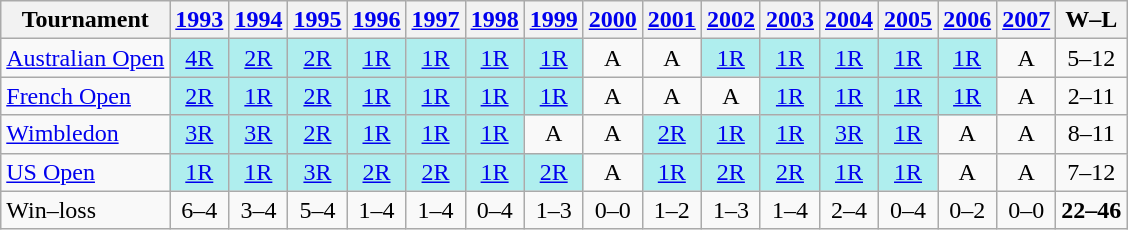<table class="wikitable">
<tr>
<th>Tournament</th>
<th><a href='#'>1993</a></th>
<th><a href='#'>1994</a></th>
<th><a href='#'>1995</a></th>
<th><a href='#'>1996</a></th>
<th><a href='#'>1997</a></th>
<th><a href='#'>1998</a></th>
<th><a href='#'>1999</a></th>
<th><a href='#'>2000</a></th>
<th><a href='#'>2001</a></th>
<th><a href='#'>2002</a></th>
<th><a href='#'>2003</a></th>
<th><a href='#'>2004</a></th>
<th><a href='#'>2005</a></th>
<th><a href='#'>2006</a></th>
<th><a href='#'>2007</a></th>
<th>W–L</th>
</tr>
<tr>
<td><a href='#'>Australian Open</a></td>
<td align="center" bgcolor=#afeeee><a href='#'>4R</a></td>
<td align="center" bgcolor=#afeeee><a href='#'>2R</a></td>
<td align="center" bgcolor=#afeeee><a href='#'>2R</a></td>
<td align="center" bgcolor=#afeeee><a href='#'>1R</a></td>
<td align="center" bgcolor=#afeeee><a href='#'>1R</a></td>
<td align="center" bgcolor=#afeeee><a href='#'>1R</a></td>
<td align="center" bgcolor=#afeeee><a href='#'>1R</a></td>
<td align="center">A</td>
<td align="center">A</td>
<td align="center" bgcolor=#afeeee><a href='#'>1R</a></td>
<td align="center" bgcolor=#afeeee><a href='#'>1R</a></td>
<td align="center" bgcolor=#afeeee><a href='#'>1R</a></td>
<td align="center" bgcolor=#afeeee><a href='#'>1R</a></td>
<td align="center" bgcolor=#afeeee><a href='#'>1R</a></td>
<td align="center">A</td>
<td align="center">5–12</td>
</tr>
<tr>
<td><a href='#'>French Open</a></td>
<td align="center" bgcolor=#afeeee><a href='#'>2R</a></td>
<td align="center" bgcolor=#afeeee><a href='#'>1R</a></td>
<td align="center" bgcolor=#afeeee><a href='#'>2R</a></td>
<td align="center" bgcolor=#afeeee><a href='#'>1R</a></td>
<td align="center" bgcolor=#afeeee><a href='#'>1R</a></td>
<td align="center" bgcolor=#afeeee><a href='#'>1R</a></td>
<td align="center" bgcolor=#afeeee><a href='#'>1R</a></td>
<td align="center">A</td>
<td align="center">A</td>
<td align="center">A</td>
<td align="center" bgcolor=#afeeee><a href='#'>1R</a></td>
<td align="center" bgcolor=#afeeee><a href='#'>1R</a></td>
<td align="center" bgcolor=#afeeee><a href='#'>1R</a></td>
<td align="center" bgcolor=#afeeee><a href='#'>1R</a></td>
<td align="center">A</td>
<td align="center">2–11</td>
</tr>
<tr>
<td><a href='#'>Wimbledon</a></td>
<td align="center"  bgcolor=#afeeee><a href='#'>3R</a></td>
<td align="center"  bgcolor=#afeeee><a href='#'>3R</a></td>
<td align="center"  bgcolor=#afeeee><a href='#'>2R</a></td>
<td align="center"  bgcolor=#afeeee><a href='#'>1R</a></td>
<td align="center"  bgcolor=#afeeee><a href='#'>1R</a></td>
<td align="center"  bgcolor=#afeeee><a href='#'>1R</a></td>
<td align="center">A</td>
<td align="center">A</td>
<td align="center"  bgcolor=#afeeee><a href='#'>2R</a></td>
<td align="center"  bgcolor=#afeeee><a href='#'>1R</a></td>
<td align="center"  bgcolor=#afeeee><a href='#'>1R</a></td>
<td align="center"  bgcolor=#afeeee><a href='#'>3R</a></td>
<td align="center"  bgcolor=#afeeee><a href='#'>1R</a></td>
<td align="center">A</td>
<td align="center">A</td>
<td align="center">8–11</td>
</tr>
<tr>
<td><a href='#'>US Open</a></td>
<td align="center" bgcolor=#afeeee><a href='#'>1R</a></td>
<td align="center" bgcolor=#afeeee><a href='#'>1R</a></td>
<td align="center" bgcolor=#afeeee><a href='#'>3R</a></td>
<td align="center" bgcolor=#afeeee><a href='#'>2R</a></td>
<td align="center" bgcolor=#afeeee><a href='#'>2R</a></td>
<td align="center" bgcolor=#afeeee><a href='#'>1R</a></td>
<td align="center" bgcolor=#afeeee><a href='#'>2R</a></td>
<td align="center">A</td>
<td align="center" bgcolor=#afeeee><a href='#'>1R</a></td>
<td align="center" bgcolor=#afeeee><a href='#'>2R</a></td>
<td align="center" bgcolor=#afeeee><a href='#'>2R</a></td>
<td align="center" bgcolor=#afeeee><a href='#'>1R</a></td>
<td align="center" bgcolor=#afeeee><a href='#'>1R</a></td>
<td align="center">A</td>
<td align="center">A</td>
<td align="center">7–12</td>
</tr>
<tr>
<td>Win–loss</td>
<td align="center">6–4</td>
<td align="center">3–4</td>
<td align="center">5–4</td>
<td align="center">1–4</td>
<td align="center">1–4</td>
<td align="center">0–4</td>
<td align="center">1–3</td>
<td align="center">0–0</td>
<td align="center">1–2</td>
<td align="center">1–3</td>
<td align="center">1–4</td>
<td align="center">2–4</td>
<td align="center">0–4</td>
<td align="center">0–2</td>
<td align="center">0–0</td>
<td align="center"><strong>22–46</strong></td>
</tr>
</table>
